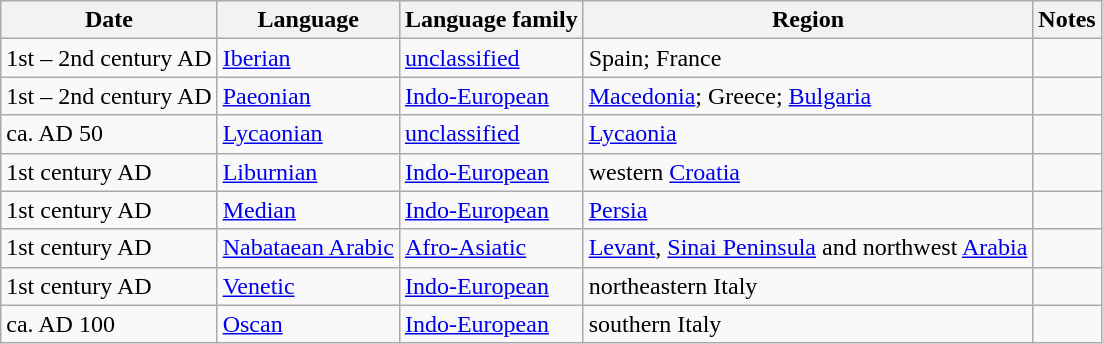<table class="wikitable sortable" border="1">
<tr>
<th>Date</th>
<th>Language</th>
<th>Language family</th>
<th>Region</th>
<th>Notes</th>
</tr>
<tr>
<td>1st – 2nd century AD</td>
<td><a href='#'>Iberian</a></td>
<td><a href='#'>unclassified</a></td>
<td>Spain; France</td>
<td></td>
</tr>
<tr>
<td>1st – 2nd century AD</td>
<td><a href='#'>Paeonian</a></td>
<td><a href='#'>Indo-European</a></td>
<td><a href='#'>Macedonia</a>; Greece; <a href='#'>Bulgaria</a></td>
<td></td>
</tr>
<tr>
<td>ca. AD 50</td>
<td><a href='#'>Lycaonian</a></td>
<td><a href='#'>unclassified</a></td>
<td><a href='#'>Lycaonia</a></td>
<td></td>
</tr>
<tr>
<td>1st century AD</td>
<td><a href='#'>Liburnian</a></td>
<td><a href='#'>Indo-European</a></td>
<td>western <a href='#'>Croatia</a></td>
<td></td>
</tr>
<tr>
<td>1st century AD</td>
<td><a href='#'>Median</a></td>
<td><a href='#'>Indo-European</a></td>
<td><a href='#'>Persia</a></td>
<td></td>
</tr>
<tr>
<td>1st century AD</td>
<td><a href='#'>Nabataean Arabic</a></td>
<td><a href='#'>Afro-Asiatic</a></td>
<td><a href='#'>Levant</a>, <a href='#'>Sinai Peninsula</a> and northwest <a href='#'>Arabia</a></td>
<td></td>
</tr>
<tr>
<td>1st century AD</td>
<td><a href='#'>Venetic</a></td>
<td><a href='#'>Indo-European</a></td>
<td>northeastern Italy</td>
<td></td>
</tr>
<tr>
<td>ca. AD 100</td>
<td><a href='#'>Oscan</a></td>
<td><a href='#'>Indo-European</a></td>
<td>southern Italy</td>
<td></td>
</tr>
</table>
